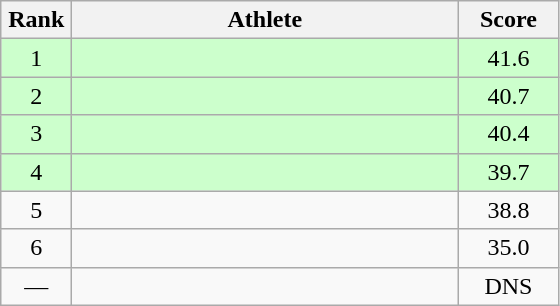<table class=wikitable style="text-align:center">
<tr>
<th width=40>Rank</th>
<th width=250>Athlete</th>
<th width=60>Score</th>
</tr>
<tr bgcolor="ccffcc">
<td>1</td>
<td align=left></td>
<td>41.6</td>
</tr>
<tr bgcolor="ccffcc">
<td>2</td>
<td align=left></td>
<td>40.7</td>
</tr>
<tr bgcolor="ccffcc">
<td>3</td>
<td align=left></td>
<td>40.4</td>
</tr>
<tr bgcolor="ccffcc">
<td>4</td>
<td align=left></td>
<td>39.7</td>
</tr>
<tr>
<td>5</td>
<td align=left></td>
<td>38.8</td>
</tr>
<tr>
<td>6</td>
<td align=left></td>
<td>35.0</td>
</tr>
<tr>
<td>—</td>
<td align=left></td>
<td>DNS</td>
</tr>
</table>
